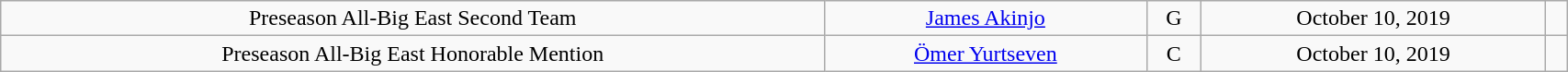<table class="wikitable" style="width: 90%;text-align: center;">
<tr align="center">
<td rowspan="1">Preseason All-Big East Second Team</td>
<td><a href='#'>James Akinjo</a></td>
<td>G</td>
<td>October 10, 2019</td>
<td></td>
</tr>
<tr align="center">
<td rowspan="1">Preseason All-Big East Honorable Mention</td>
<td><a href='#'>Ömer Yurtseven</a></td>
<td>C</td>
<td>October 10, 2019</td>
<td></td>
</tr>
</table>
